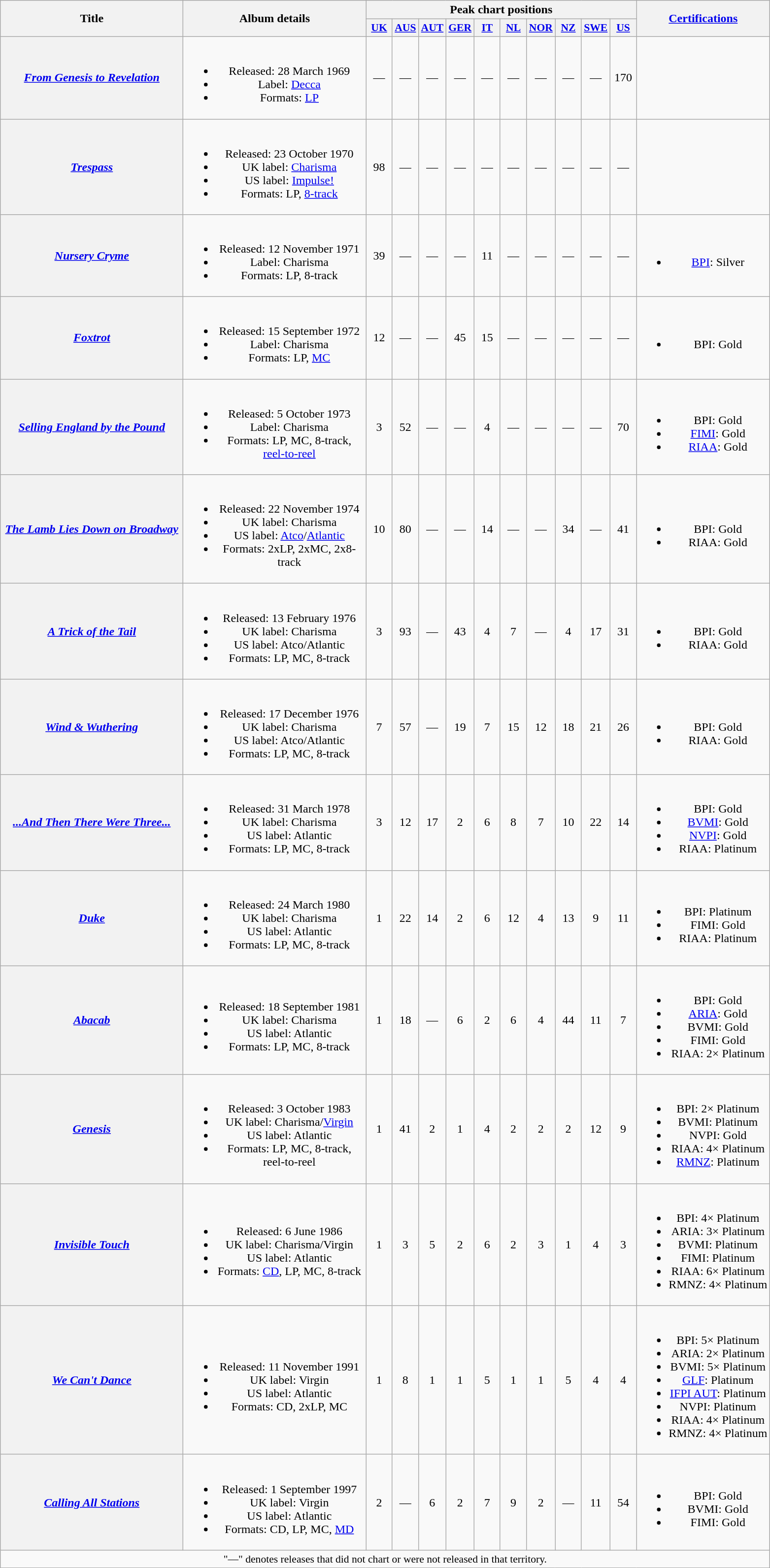<table class="wikitable plainrowheaders" style="text-align:center;">
<tr>
<th rowspan="2" scope="col" style="width:15em;">Title</th>
<th rowspan="2" scope="col" style="width:15em;">Album details</th>
<th colspan="10">Peak chart positions</th>
<th rowspan="2"><a href='#'>Certifications</a></th>
</tr>
<tr>
<th scope="col" style="width:2em;font-size:90%;"><a href='#'>UK</a><br></th>
<th scope="col" style="width:2em;font-size:90%;"><a href='#'>AUS</a><br></th>
<th scope="col" style="width:2em;font-size:90%;"><a href='#'>AUT</a><br></th>
<th scope="col" style="width:2em;font-size:90%;"><a href='#'>GER</a><br></th>
<th scope="col" style="width:2em;font-size:90%;"><a href='#'>IT</a><br></th>
<th scope="col" style="width:2em;font-size:90%;"><a href='#'>NL</a><br></th>
<th scope="col" style="width:2em;font-size:90%;"><a href='#'>NOR</a><br></th>
<th scope="col" style="width:2em;font-size:90%;"><a href='#'>NZ</a><br></th>
<th scope="col" style="width:2em;font-size:90%;"><a href='#'>SWE</a><br></th>
<th scope="col" style="width:2em;font-size:90%;"><a href='#'>US</a><br></th>
</tr>
<tr>
<th scope="row"><em><a href='#'>From Genesis to Revelation</a></em></th>
<td><br><ul><li>Released: 28 March 1969</li><li>Label: <a href='#'>Decca</a></li><li>Formats: <a href='#'>LP</a></li></ul></td>
<td>—</td>
<td>—</td>
<td>—</td>
<td>—</td>
<td>—</td>
<td>—</td>
<td>—</td>
<td>—</td>
<td>—</td>
<td>170</td>
<td></td>
</tr>
<tr>
<th scope="row"><em><a href='#'>Trespass</a></em></th>
<td><br><ul><li>Released: 23 October 1970</li><li>UK label: <a href='#'>Charisma</a></li><li>US label: <a href='#'>Impulse!</a></li><li>Formats: LP, <a href='#'>8-track</a></li></ul></td>
<td>98</td>
<td>—</td>
<td>—</td>
<td>—</td>
<td>—</td>
<td>—</td>
<td>—</td>
<td>—</td>
<td>—</td>
<td>—</td>
<td></td>
</tr>
<tr>
<th scope="row"><em><a href='#'>Nursery Cryme</a></em></th>
<td><br><ul><li>Released: 12 November 1971</li><li>Label: Charisma</li><li>Formats: LP, 8-track</li></ul></td>
<td>39</td>
<td>—</td>
<td>—</td>
<td>—</td>
<td>11</td>
<td>—</td>
<td>—</td>
<td>—</td>
<td>—</td>
<td>—</td>
<td><br><ul><li><a href='#'>BPI</a>: Silver</li></ul></td>
</tr>
<tr>
<th scope="row"><em><a href='#'>Foxtrot</a></em></th>
<td><br><ul><li>Released: 15 September 1972</li><li>Label: Charisma</li><li>Formats: LP, <a href='#'>MC</a></li></ul></td>
<td>12</td>
<td>—</td>
<td>—</td>
<td>45</td>
<td>15</td>
<td>—</td>
<td>—</td>
<td>—</td>
<td>—</td>
<td>—</td>
<td><br><ul><li>BPI: Gold</li></ul></td>
</tr>
<tr>
<th scope="row"><em><a href='#'>Selling England by the Pound</a></em></th>
<td><br><ul><li>Released: 5 October 1973</li><li>Label: Charisma</li><li>Formats: LP, MC, 8-track, <a href='#'>reel-to-reel</a></li></ul></td>
<td>3</td>
<td>52</td>
<td>—</td>
<td>—</td>
<td>4</td>
<td>—</td>
<td>—</td>
<td>—</td>
<td>—</td>
<td>70</td>
<td><br><ul><li>BPI: Gold</li><li><a href='#'>FIMI</a>: Gold</li><li><a href='#'>RIAA</a>: Gold</li></ul></td>
</tr>
<tr>
<th scope="row"><em><a href='#'>The Lamb Lies Down on Broadway</a></em></th>
<td><br><ul><li>Released: 22 November 1974</li><li>UK label: Charisma</li><li>US label: <a href='#'>Atco</a>/<a href='#'>Atlantic</a></li><li>Formats: 2xLP, 2xMC, 2x8-track</li></ul></td>
<td>10</td>
<td>80</td>
<td>—</td>
<td>—</td>
<td>14</td>
<td>—</td>
<td>—</td>
<td>34</td>
<td>—</td>
<td>41</td>
<td><br><ul><li>BPI: Gold</li><li>RIAA: Gold</li></ul></td>
</tr>
<tr>
<th scope="row"><em><a href='#'>A Trick of the Tail</a></em></th>
<td><br><ul><li>Released: 13 February 1976</li><li>UK label: Charisma</li><li>US label: Atco/Atlantic</li><li>Formats: LP, MC, 8-track</li></ul></td>
<td>3</td>
<td>93</td>
<td>—</td>
<td>43</td>
<td>4</td>
<td>7</td>
<td>—</td>
<td>4</td>
<td>17</td>
<td>31</td>
<td><br><ul><li>BPI: Gold</li><li>RIAA: Gold</li></ul></td>
</tr>
<tr>
<th scope="row"><em><a href='#'>Wind & Wuthering</a></em></th>
<td><br><ul><li>Released: 17 December 1976</li><li>UK label: Charisma</li><li>US label: Atco/Atlantic</li><li>Formats: LP, MC, 8-track</li></ul></td>
<td>7</td>
<td>57</td>
<td>—</td>
<td>19</td>
<td>7</td>
<td>15</td>
<td>12</td>
<td>18</td>
<td>21</td>
<td>26</td>
<td><br><ul><li>BPI: Gold</li><li>RIAA: Gold</li></ul></td>
</tr>
<tr>
<th scope="row"><em><a href='#'>...And Then There Were Three...</a></em></th>
<td><br><ul><li>Released: 31 March 1978</li><li>UK label: Charisma</li><li>US label: Atlantic</li><li>Formats: LP, MC, 8-track</li></ul></td>
<td>3</td>
<td>12</td>
<td>17</td>
<td>2</td>
<td>6</td>
<td>8</td>
<td>7</td>
<td>10</td>
<td>22</td>
<td>14</td>
<td><br><ul><li>BPI: Gold</li><li><a href='#'>BVMI</a>: Gold</li><li><a href='#'>NVPI</a>: Gold</li><li>RIAA: Platinum</li></ul></td>
</tr>
<tr>
<th scope="row"><em><a href='#'>Duke</a></em></th>
<td><br><ul><li>Released: 24 March 1980</li><li>UK label: Charisma</li><li>US label: Atlantic</li><li>Formats: LP, MC, 8-track</li></ul></td>
<td>1</td>
<td>22</td>
<td>14</td>
<td>2</td>
<td>6</td>
<td>12</td>
<td>4</td>
<td>13</td>
<td>9</td>
<td>11</td>
<td><br><ul><li>BPI: Platinum</li><li>FIMI: Gold</li><li>RIAA: Platinum</li></ul></td>
</tr>
<tr>
<th scope="row"><em><a href='#'>Abacab</a></em></th>
<td><br><ul><li>Released: 18 September 1981</li><li>UK label: Charisma</li><li>US label: Atlantic</li><li>Formats: LP, MC, 8-track</li></ul></td>
<td>1</td>
<td>18</td>
<td>—</td>
<td>6</td>
<td>2</td>
<td>6</td>
<td>4</td>
<td>44</td>
<td>11</td>
<td>7</td>
<td><br><ul><li>BPI: Gold</li><li><a href='#'>ARIA</a>: Gold</li><li>BVMI: Gold</li><li>FIMI: Gold</li><li>RIAA: 2× Platinum</li></ul></td>
</tr>
<tr>
<th scope="row"><em><a href='#'>Genesis</a></em></th>
<td><br><ul><li>Released: 3 October 1983</li><li>UK label: Charisma/<a href='#'>Virgin</a></li><li>US label: Atlantic</li><li>Formats: LP, MC, 8-track, reel-to-reel</li></ul></td>
<td>1</td>
<td>41</td>
<td>2</td>
<td>1</td>
<td>4</td>
<td>2</td>
<td>2</td>
<td>2</td>
<td>12</td>
<td>9</td>
<td><br><ul><li>BPI: 2× Platinum</li><li>BVMI: Platinum</li><li>NVPI: Gold</li><li>RIAA: 4× Platinum</li><li><a href='#'>RMNZ</a>: Platinum</li></ul></td>
</tr>
<tr>
<th scope="row"><em><a href='#'>Invisible Touch</a></em></th>
<td><br><ul><li>Released: 6 June 1986</li><li>UK label: Charisma/Virgin</li><li>US label: Atlantic</li><li>Formats: <a href='#'>CD</a>, LP, MC, 8-track</li></ul></td>
<td>1</td>
<td>3</td>
<td>5</td>
<td>2</td>
<td>6</td>
<td>2</td>
<td>3</td>
<td>1</td>
<td>4</td>
<td>3</td>
<td><br><ul><li>BPI: 4× Platinum</li><li>ARIA: 3× Platinum</li><li>BVMI: Platinum</li><li>FIMI: Platinum</li><li>RIAA: 6× Platinum</li><li>RMNZ: 4× Platinum</li></ul></td>
</tr>
<tr>
<th scope="row"><em><a href='#'>We Can't Dance</a></em></th>
<td><br><ul><li>Released: 11 November 1991</li><li>UK label: Virgin</li><li>US label: Atlantic</li><li>Formats: CD, 2xLP, MC</li></ul></td>
<td>1</td>
<td>8</td>
<td>1</td>
<td>1</td>
<td>5</td>
<td>1</td>
<td>1</td>
<td>5</td>
<td>4</td>
<td>4</td>
<td><br><ul><li>BPI: 5× Platinum</li><li>ARIA: 2× Platinum</li><li>BVMI: 5× Platinum</li><li><a href='#'>GLF</a>: Platinum</li><li><a href='#'>IFPI AUT</a>: Platinum</li><li>NVPI: Platinum</li><li>RIAA: 4× Platinum</li><li>RMNZ: 4× Platinum</li></ul></td>
</tr>
<tr>
<th scope="row"><em><a href='#'>Calling All Stations</a></em></th>
<td><br><ul><li>Released: 1 September 1997</li><li>UK label: Virgin</li><li>US label: Atlantic</li><li>Formats: CD, LP, MC, <a href='#'>MD</a></li></ul></td>
<td>2</td>
<td>—</td>
<td>6</td>
<td>2</td>
<td>7</td>
<td>9</td>
<td>2</td>
<td>—</td>
<td>11</td>
<td>54</td>
<td><br><ul><li>BPI: Gold</li><li>BVMI: Gold</li><li>FIMI: Gold</li></ul></td>
</tr>
<tr>
<td colspan="13" style="font-size:90%">"—" denotes releases that did not chart or were not released in that territory.</td>
</tr>
</table>
